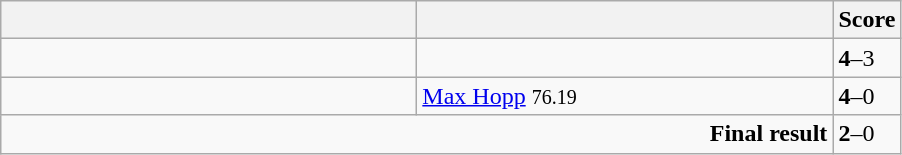<table class="wikitable">
<tr>
<th width=270></th>
<th width=270></th>
<th>Score</th>
</tr>
<tr>
<td></td>
<td></td>
<td><strong>4</strong>–3</td>
</tr>
<tr>
<td></td>
<td><a href='#'>Max Hopp</a> <small><span>76.19</span></small></td>
<td><strong>4</strong>–0</td>
</tr>
<tr>
<td colspan="2" align="right"><strong>Final result</strong></td>
<td><strong>2</strong>–0</td>
</tr>
</table>
